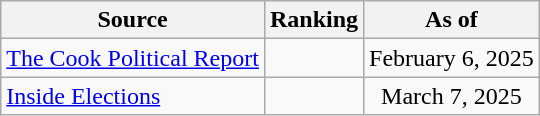<table class="wikitable" style="text-align:center">
<tr>
<th>Source</th>
<th>Ranking</th>
<th>As of</th>
</tr>
<tr>
<td align=left><a href='#'>The Cook Political Report</a></td>
<td></td>
<td>February 6, 2025</td>
</tr>
<tr>
<td align=left><a href='#'>Inside Elections</a></td>
<td></td>
<td>March 7, 2025</td>
</tr>
</table>
